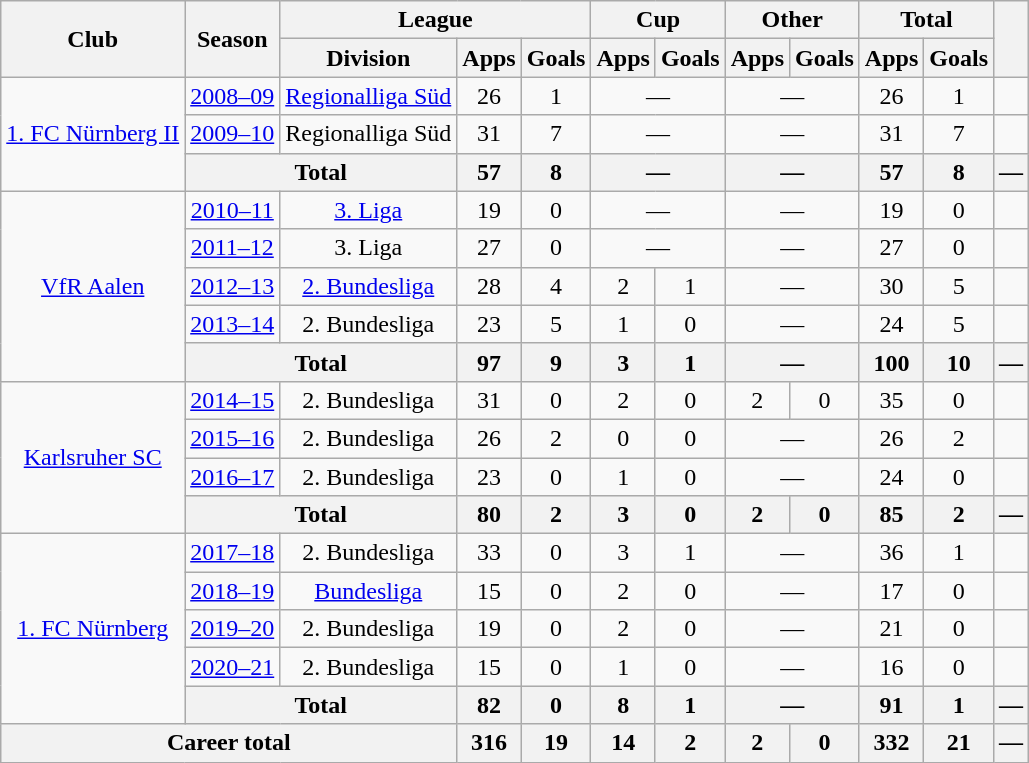<table class="wikitable" style="text-align:center">
<tr>
<th rowspan="2">Club</th>
<th rowspan="2">Season</th>
<th colspan="3">League</th>
<th colspan="2">Cup</th>
<th colspan="2">Other</th>
<th colspan="2">Total</th>
<th rowspan="2"></th>
</tr>
<tr>
<th>Division</th>
<th>Apps</th>
<th>Goals</th>
<th>Apps</th>
<th>Goals</th>
<th>Apps</th>
<th>Goals</th>
<th>Apps</th>
<th>Goals</th>
</tr>
<tr>
<td rowspan="3"><a href='#'>1. FC Nürnberg II</a></td>
<td><a href='#'>2008–09</a></td>
<td><a href='#'>Regionalliga Süd</a></td>
<td>26</td>
<td>1</td>
<td colspan="2">—</td>
<td colspan="2">—</td>
<td>26</td>
<td>1</td>
<td></td>
</tr>
<tr>
<td><a href='#'>2009–10</a></td>
<td>Regionalliga Süd</td>
<td>31</td>
<td>7</td>
<td colspan="2">—</td>
<td colspan="2">—</td>
<td>31</td>
<td>7</td>
<td></td>
</tr>
<tr>
<th colspan="2">Total</th>
<th>57</th>
<th>8</th>
<th colspan="2">—</th>
<th colspan="2">—</th>
<th>57</th>
<th>8</th>
<th>—</th>
</tr>
<tr>
<td rowspan="5"><a href='#'>VfR Aalen</a></td>
<td><a href='#'>2010–11</a></td>
<td><a href='#'>3. Liga</a></td>
<td>19</td>
<td>0</td>
<td colspan="2">—</td>
<td colspan="2">—</td>
<td>19</td>
<td>0</td>
<td></td>
</tr>
<tr>
<td><a href='#'>2011–12</a></td>
<td>3. Liga</td>
<td>27</td>
<td>0</td>
<td colspan="2">—</td>
<td colspan="2">—</td>
<td>27</td>
<td>0</td>
<td></td>
</tr>
<tr>
<td><a href='#'>2012–13</a></td>
<td><a href='#'>2. Bundesliga</a></td>
<td>28</td>
<td>4</td>
<td>2</td>
<td>1</td>
<td colspan="2">—</td>
<td>30</td>
<td>5</td>
</tr>
<tr>
<td><a href='#'>2013–14</a></td>
<td>2. Bundesliga</td>
<td>23</td>
<td>5</td>
<td>1</td>
<td>0</td>
<td colspan="2">—</td>
<td>24</td>
<td>5</td>
<td></td>
</tr>
<tr>
<th colspan="2">Total</th>
<th>97</th>
<th>9</th>
<th>3</th>
<th>1</th>
<th colspan="2">—</th>
<th>100</th>
<th>10</th>
<th>—</th>
</tr>
<tr>
<td rowspan="4"><a href='#'>Karlsruher SC</a></td>
<td><a href='#'>2014–15</a></td>
<td>2. Bundesliga</td>
<td>31</td>
<td>0</td>
<td>2</td>
<td>0</td>
<td>2</td>
<td>0</td>
<td>35</td>
<td>0</td>
<td></td>
</tr>
<tr>
<td><a href='#'>2015–16</a></td>
<td>2. Bundesliga</td>
<td>26</td>
<td>2</td>
<td>0</td>
<td>0</td>
<td colspan="2">—</td>
<td>26</td>
<td>2</td>
<td></td>
</tr>
<tr>
<td><a href='#'>2016–17</a></td>
<td>2. Bundesliga</td>
<td>23</td>
<td>0</td>
<td>1</td>
<td>0</td>
<td colspan="2">—</td>
<td>24</td>
<td>0</td>
<td></td>
</tr>
<tr>
<th colspan="2">Total</th>
<th>80</th>
<th>2</th>
<th>3</th>
<th>0</th>
<th>2</th>
<th>0</th>
<th>85</th>
<th>2</th>
<th>—</th>
</tr>
<tr>
<td rowspan="5"><a href='#'>1. FC Nürnberg</a></td>
<td><a href='#'>2017–18</a></td>
<td>2. Bundesliga</td>
<td>33</td>
<td>0</td>
<td>3</td>
<td>1</td>
<td colspan="2">—</td>
<td>36</td>
<td>1</td>
<td></td>
</tr>
<tr>
<td><a href='#'>2018–19</a></td>
<td><a href='#'>Bundesliga</a></td>
<td>15</td>
<td>0</td>
<td>2</td>
<td>0</td>
<td colspan="2">—</td>
<td>17</td>
<td>0</td>
<td></td>
</tr>
<tr>
<td><a href='#'>2019–20</a></td>
<td>2. Bundesliga</td>
<td>19</td>
<td>0</td>
<td>2</td>
<td>0</td>
<td colspan="2">—</td>
<td>21</td>
<td>0</td>
<td></td>
</tr>
<tr>
<td><a href='#'>2020–21</a></td>
<td>2. Bundesliga</td>
<td>15</td>
<td>0</td>
<td>1</td>
<td>0</td>
<td colspan="2">—</td>
<td>16</td>
<td>0</td>
<td></td>
</tr>
<tr>
<th colspan="2">Total</th>
<th>82</th>
<th>0</th>
<th>8</th>
<th>1</th>
<th colspan="2">—</th>
<th>91</th>
<th>1</th>
<th>—</th>
</tr>
<tr>
<th colspan="3">Career total</th>
<th>316</th>
<th>19</th>
<th>14</th>
<th>2</th>
<th>2</th>
<th>0</th>
<th>332</th>
<th>21</th>
<th>—</th>
</tr>
</table>
